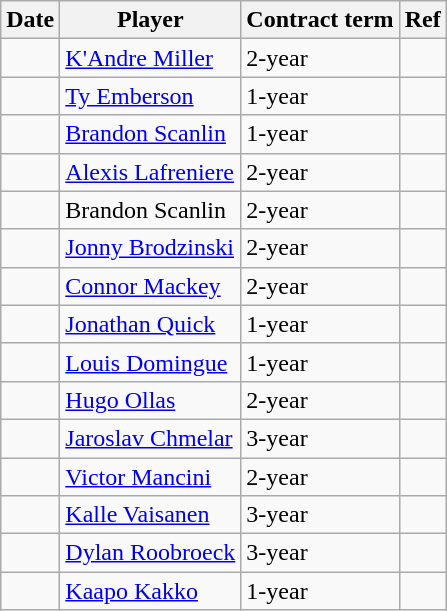<table class="wikitable">
<tr>
<th>Date</th>
<th>Player</th>
<th>Contract term</th>
<th>Ref</th>
</tr>
<tr>
<td></td>
<td><a href='#'>K'Andre Miller</a></td>
<td>2-year</td>
<td></td>
</tr>
<tr>
<td></td>
<td><a href='#'>Ty Emberson</a></td>
<td>1-year</td>
<td></td>
</tr>
<tr>
<td></td>
<td><a href='#'>Brandon Scanlin</a></td>
<td>1-year</td>
<td></td>
</tr>
<tr>
<td></td>
<td><a href='#'>Alexis Lafreniere</a></td>
<td>2-year</td>
<td></td>
</tr>
<tr>
<td></td>
<td>Brandon Scanlin</td>
<td>2-year</td>
<td></td>
</tr>
<tr>
<td></td>
<td><a href='#'>Jonny Brodzinski</a></td>
<td>2-year</td>
<td></td>
</tr>
<tr>
<td></td>
<td><a href='#'>Connor Mackey</a></td>
<td>2-year</td>
<td></td>
</tr>
<tr>
<td></td>
<td><a href='#'>Jonathan Quick</a></td>
<td>1-year</td>
<td></td>
</tr>
<tr>
<td></td>
<td><a href='#'>Louis Domingue</a></td>
<td>1-year</td>
<td></td>
</tr>
<tr>
<td></td>
<td><a href='#'>Hugo Ollas</a></td>
<td>2-year</td>
<td></td>
</tr>
<tr>
<td></td>
<td><a href='#'>Jaroslav Chmelar</a></td>
<td>3-year</td>
<td></td>
</tr>
<tr>
<td></td>
<td><a href='#'>Victor Mancini</a></td>
<td>2-year</td>
<td></td>
</tr>
<tr>
<td></td>
<td><a href='#'>Kalle Vaisanen</a></td>
<td>3-year</td>
<td></td>
</tr>
<tr>
<td></td>
<td><a href='#'>Dylan Roobroeck</a></td>
<td>3-year</td>
<td></td>
</tr>
<tr>
<td></td>
<td><a href='#'>Kaapo Kakko</a></td>
<td>1-year</td>
<td></td>
</tr>
</table>
